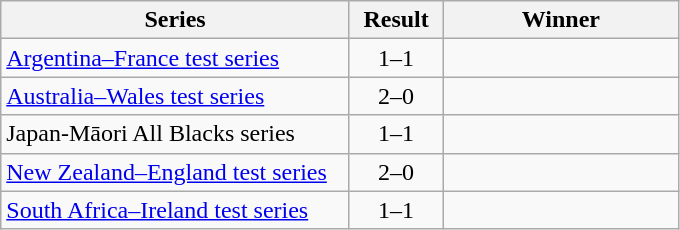<table class="wikitable">
<tr>
<th style="width:225px">Series</th>
<th style="width:55px">Result</th>
<th style="width:150px">Winner</th>
</tr>
<tr>
<td><a href='#'>Argentina–France test series</a></td>
<td align=center>1–1</td>
<td></td>
</tr>
<tr>
<td><a href='#'>Australia–Wales test series</a></td>
<td align=center>2–0</td>
<td></td>
</tr>
<tr>
<td>Japan-Māori All Blacks series</td>
<td align=center>1–1</td>
<td></td>
</tr>
<tr>
<td><a href='#'>New Zealand–England test series</a></td>
<td align=center>2–0</td>
<td></td>
</tr>
<tr>
<td><a href='#'>South Africa–Ireland test series</a></td>
<td align=center>1–1</td>
<td></td>
</tr>
</table>
